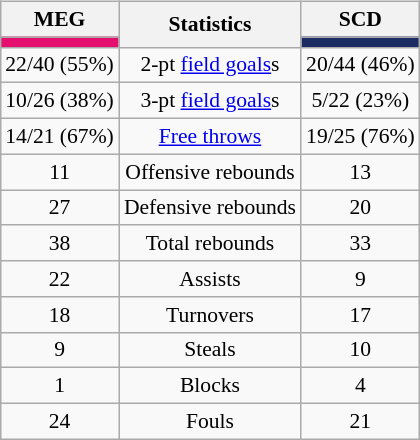<table style="width:100%;">
<tr>
<td valign=top align=right width=33%><br>













</td>
<td style="vertical-align:top; align:center; width:33%;"><br><table style="width:100%;">
<tr>
<td style="width=50%;"></td>
<td></td>
<td style="width=50%;"></td>
</tr>
</table>
<table class="wikitable" style="font-size:90%; text-align:center; margin:auto;" align=center>
<tr>
<th>MEG</th>
<th rowspan=2>Statistics</th>
<th>SCD</th>
</tr>
<tr>
<td style="background:#e50f6f;"></td>
<td style="background:#1B2C63;"></td>
</tr>
<tr>
<td>22/40 (55%)</td>
<td>2-pt <a href='#'>field goals</a>s</td>
<td>20/44 (46%)</td>
</tr>
<tr>
<td>10/26 (38%)</td>
<td>3-pt <a href='#'>field goals</a>s</td>
<td>5/22 (23%)</td>
</tr>
<tr>
<td>14/21 (67%)</td>
<td><a href='#'>Free throws</a></td>
<td>19/25 (76%)</td>
</tr>
<tr>
<td>11</td>
<td>Offensive rebounds</td>
<td>13</td>
</tr>
<tr>
<td>27</td>
<td>Defensive rebounds</td>
<td>20</td>
</tr>
<tr>
<td>38</td>
<td>Total rebounds</td>
<td>33</td>
</tr>
<tr>
<td>22</td>
<td>Assists</td>
<td>9</td>
</tr>
<tr>
<td>18</td>
<td>Turnovers</td>
<td>17</td>
</tr>
<tr>
<td>9</td>
<td>Steals</td>
<td>10</td>
</tr>
<tr>
<td>1</td>
<td>Blocks</td>
<td>4</td>
</tr>
<tr>
<td>24</td>
<td>Fouls</td>
<td>21</td>
</tr>
</table>
</td>
<td style="vertical-align:top; align:left; width:33%;"><br>













</td>
</tr>
</table>
